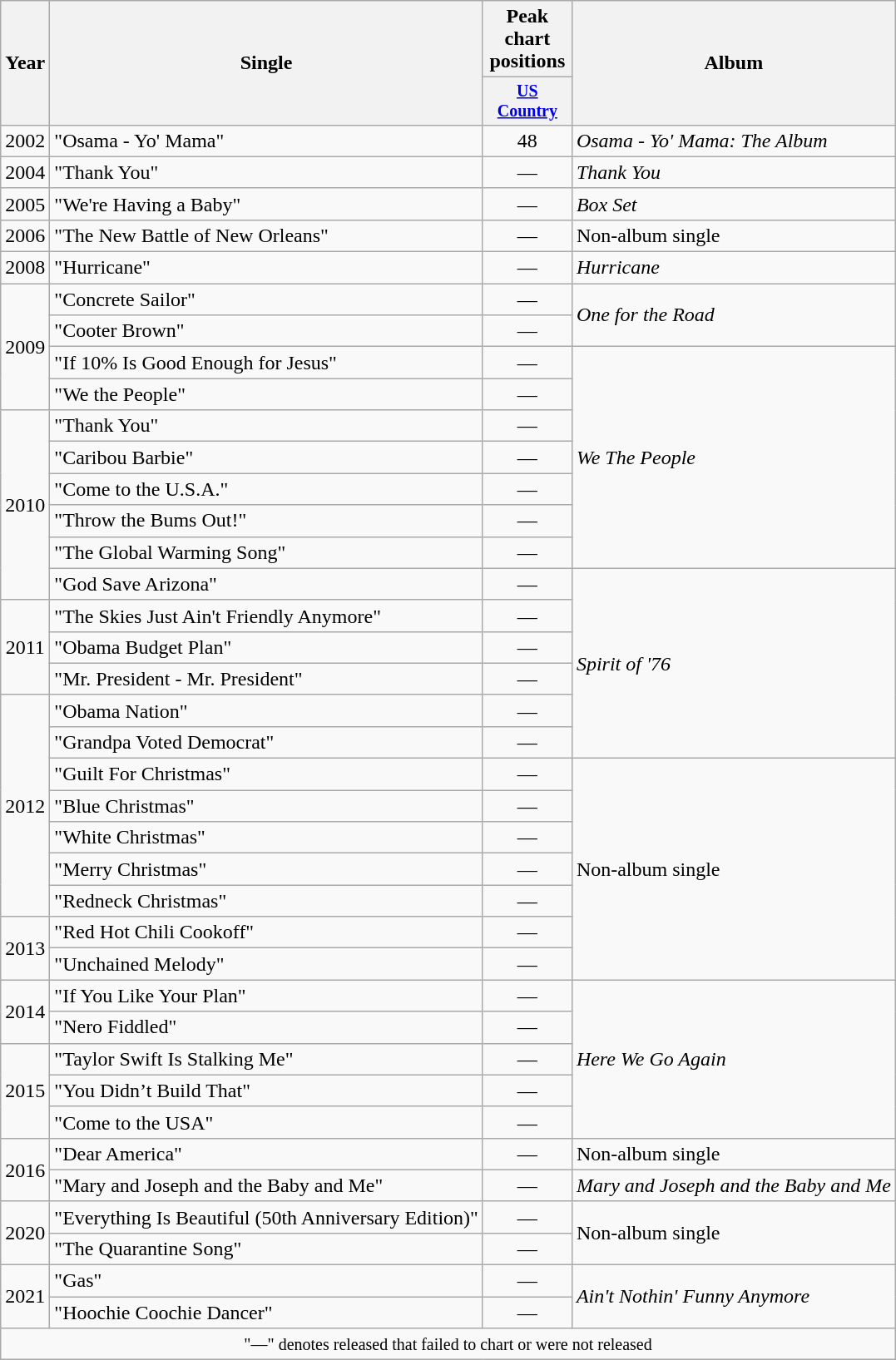<table class="wikitable" style="text-align:center;">
<tr>
<th rowspan="2">Year</th>
<th rowspan="2">Single</th>
<th colspan="1">Peak chart positions</th>
<th rowspan="2">Album</th>
</tr>
<tr style="font-size:smaller;">
<th width="65"><a href='#'>US Country</a></th>
</tr>
<tr>
<td>2002</td>
<td align="left">"Osama - Yo' Mama"</td>
<td>48</td>
<td align="left"><em>Osama - Yo' Mama: The Album</em></td>
</tr>
<tr>
<td rowspan="1">2004</td>
<td align="left">"Thank You"</td>
<td>—</td>
<td align="left"><em>Thank You</em></td>
</tr>
<tr>
<td>2005</td>
<td align="left">"We're Having a Baby"</td>
<td>—</td>
<td align="left"><em>Box Set</em></td>
</tr>
<tr>
<td>2006</td>
<td align="left">"The New Battle of New Orleans"</td>
<td>—</td>
<td align="left">Non-album single</td>
</tr>
<tr>
<td>2008</td>
<td align="left">"Hurricane"</td>
<td>—</td>
<td align="left"><em>Hurricane</em></td>
</tr>
<tr>
<td rowspan="4">2009</td>
<td align="left">"Concrete Sailor"</td>
<td>—</td>
<td align="left" rowspan="2"><em>One for the Road</em></td>
</tr>
<tr>
<td align="left">"Cooter Brown"</td>
<td>—</td>
</tr>
<tr>
<td align="left">"If 10% Is Good Enough for Jesus"</td>
<td>—</td>
<td align="left" rowspan="7"><em>We The People</em></td>
</tr>
<tr>
<td align="left">"We the People"</td>
<td>—</td>
</tr>
<tr>
<td rowspan="6">2010</td>
<td align="left">"Thank You"</td>
<td>—</td>
</tr>
<tr>
<td align="left">"Caribou Barbie"</td>
<td>—</td>
</tr>
<tr>
<td align="left">"Come to the U.S.A."</td>
<td>—</td>
</tr>
<tr>
<td align="left">"Throw the Bums Out!"</td>
<td>—</td>
</tr>
<tr>
<td align="left">"The Global Warming Song"</td>
<td>—</td>
</tr>
<tr>
<td align="left">"God Save Arizona"</td>
<td>—</td>
<td align="left" rowspan="6"><em>Spirit of '76</em></td>
</tr>
<tr>
<td rowspan="3">2011</td>
<td align="left">"The Skies Just Ain't Friendly Anymore"</td>
<td>—</td>
</tr>
<tr>
<td align="left">"Obama Budget Plan"</td>
<td>—</td>
</tr>
<tr>
<td align="left">"Mr. President - Mr. President"</td>
<td>—</td>
</tr>
<tr>
<td rowspan="7">2012</td>
<td align="left">"Obama Nation"</td>
<td>—</td>
</tr>
<tr>
<td align="left">"Grandpa Voted Democrat"</td>
<td>—</td>
</tr>
<tr>
<td align="left">"Guilt For Christmas"</td>
<td>—</td>
<td align="left" rowspan="7">Non-album single</td>
</tr>
<tr>
<td align="left">"Blue Christmas"</td>
<td>—</td>
</tr>
<tr>
<td align="left">"White Christmas"</td>
<td>—</td>
</tr>
<tr>
<td align="left">"Merry Christmas"</td>
<td>—</td>
</tr>
<tr>
<td align="left">"Redneck Christmas"</td>
<td>—</td>
</tr>
<tr>
<td rowspan="2">2013</td>
<td align="left">"Red Hot Chili Cookoff"</td>
<td>—</td>
</tr>
<tr>
<td align="left">"Unchained Melody"</td>
<td>—</td>
</tr>
<tr>
<td rowspan="2">2014</td>
<td align="left">"If You Like Your Plan"</td>
<td>—</td>
<td align="left" rowspan="5"><em>Here We Go Again</em></td>
</tr>
<tr>
<td align="left">"Nero Fiddled"</td>
<td>—</td>
</tr>
<tr>
<td rowspan="3">2015</td>
<td align="left">"Taylor Swift Is Stalking Me"</td>
<td>—</td>
</tr>
<tr>
<td align="left">"You Didn’t Build That"</td>
<td>—</td>
</tr>
<tr>
<td align="left">"Come to the USA"</td>
<td>—</td>
</tr>
<tr>
<td rowspan="2">2016</td>
<td align="left">"Dear America"</td>
<td>—</td>
<td align="left" rowspan="1">Non-album single</td>
</tr>
<tr>
<td align="left" rowspan="1">"Mary and Joseph and the Baby and Me"</td>
<td>—</td>
<td align="left" rowspan="1"><em>Mary and Joseph and the Baby and Me</em></td>
</tr>
<tr>
<td rowspan="2">2020</td>
<td align="left">"Everything Is Beautiful (50th Anniversary Edition)"</td>
<td>—</td>
<td align="left" rowspan="2">Non-album single</td>
</tr>
<tr>
<td align="left">"The Quarantine Song"</td>
<td>—</td>
</tr>
<tr>
<td rowspan="2">2021</td>
<td align="left">"Gas"</td>
<td>—</td>
<td align="left" rowspan="2"><em>Ain't Nothin' Funny Anymore</em></td>
</tr>
<tr>
<td align="left">"Hoochie Coochie Dancer"</td>
<td>—</td>
</tr>
<tr>
<td align="center" colspan="6"><small>"—" denotes released that failed to chart or were not released</small></td>
</tr>
</table>
